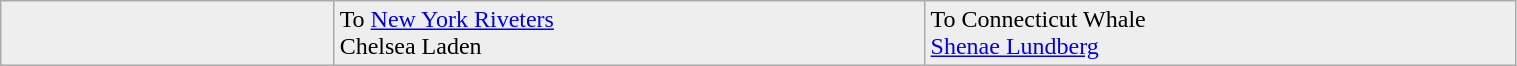<table class="wikitable" style="border:1px solid #999999; width:80%;">
<tr bgcolor="eeeeee">
<td style="width:22%;"></td>
<td style="width:39%;" valign="top">To <a href='#'>New York Riveters</a><br>Chelsea Laden</td>
<td style="width:39%;" valign="top">To Connecticut Whale<br><a href='#'>Shenae Lundberg</a></td>
</tr>
</table>
